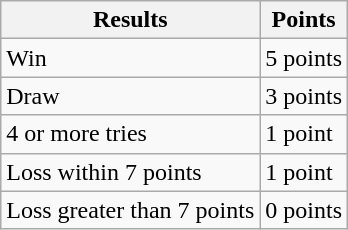<table class="wikitable">
<tr>
<th>Results</th>
<th>Points</th>
</tr>
<tr>
<td>Win</td>
<td>5 points</td>
</tr>
<tr>
<td>Draw</td>
<td>3 points</td>
</tr>
<tr>
<td>4 or more tries</td>
<td>1 point</td>
</tr>
<tr>
<td>Loss within 7 points</td>
<td>1 point</td>
</tr>
<tr>
<td>Loss greater than 7 points</td>
<td>0 points</td>
</tr>
</table>
